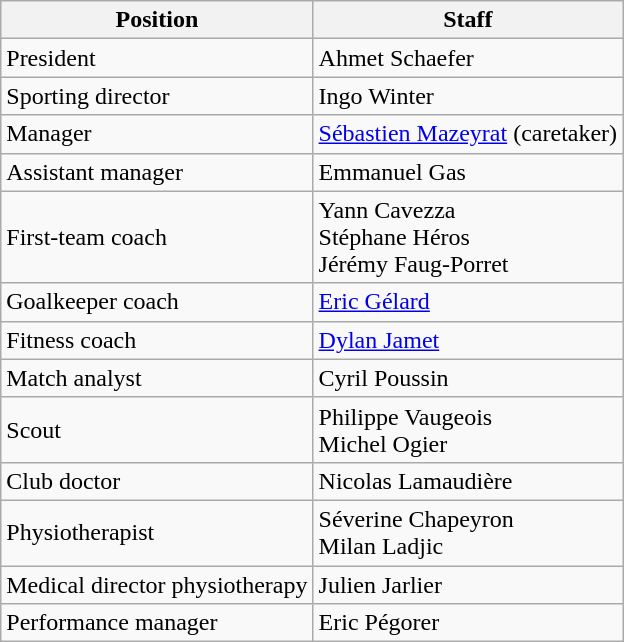<table class="wikitable">
<tr>
<th>Position</th>
<th>Staff</th>
</tr>
<tr>
<td>President</td>
<td> Ahmet Schaefer</td>
</tr>
<tr>
<td>Sporting director</td>
<td> Ingo Winter</td>
</tr>
<tr>
<td>Manager</td>
<td> <a href='#'>Sébastien Mazeyrat</a> (caretaker)</td>
</tr>
<tr>
<td>Assistant manager</td>
<td> Emmanuel Gas</td>
</tr>
<tr>
<td>First-team coach</td>
<td> Yann Cavezza <br>  Stéphane Héros <br>  Jérémy Faug-Porret</td>
</tr>
<tr>
<td>Goalkeeper coach</td>
<td> <a href='#'>Eric Gélard</a></td>
</tr>
<tr>
<td>Fitness coach</td>
<td> <a href='#'>Dylan Jamet</a></td>
</tr>
<tr>
<td>Match analyst</td>
<td> Cyril Poussin</td>
</tr>
<tr>
<td>Scout</td>
<td> Philippe Vaugeois <br>   Michel Ogier</td>
</tr>
<tr>
<td>Club doctor</td>
<td> Nicolas Lamaudière</td>
</tr>
<tr>
<td>Physiotherapist</td>
<td> Séverine Chapeyron <br>   Milan Ladjic</td>
</tr>
<tr>
<td>Medical director physiotherapy</td>
<td> Julien Jarlier</td>
</tr>
<tr>
<td>Performance manager</td>
<td>  Eric Pégorer</td>
</tr>
</table>
